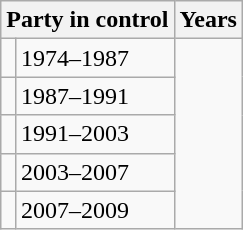<table class="wikitable">
<tr>
<th colspan="2">Party in control</th>
<th>Years</th>
</tr>
<tr>
<td></td>
<td>1974–1987</td>
</tr>
<tr>
<td></td>
<td>1987–1991</td>
</tr>
<tr>
<td></td>
<td>1991–2003</td>
</tr>
<tr>
<td></td>
<td>2003–2007</td>
</tr>
<tr>
<td></td>
<td>2007–2009</td>
</tr>
</table>
